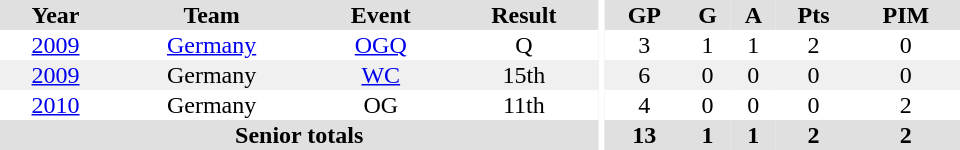<table border="0" cellpadding="1" cellspacing="0" ID="Table3" style="text-align:center; width:40em">
<tr ALIGN="center" bgcolor="#e0e0e0">
<th>Year</th>
<th>Team</th>
<th>Event</th>
<th>Result</th>
<th rowspan="99" bgcolor="#ffffff"></th>
<th>GP</th>
<th>G</th>
<th>A</th>
<th>Pts</th>
<th>PIM</th>
</tr>
<tr>
<td><a href='#'>2009</a></td>
<td><a href='#'>Germany</a></td>
<td><a href='#'>OGQ</a></td>
<td>Q</td>
<td>3</td>
<td>1</td>
<td>1</td>
<td>2</td>
<td>0</td>
</tr>
<tr bgcolor="#f0f0f0">
<td><a href='#'>2009</a></td>
<td>Germany</td>
<td><a href='#'>WC</a></td>
<td>15th</td>
<td>6</td>
<td>0</td>
<td>0</td>
<td>0</td>
<td>0</td>
</tr>
<tr>
<td><a href='#'>2010</a></td>
<td>Germany</td>
<td>OG</td>
<td>11th</td>
<td>4</td>
<td>0</td>
<td>0</td>
<td>0</td>
<td>2</td>
</tr>
<tr bgcolor="#e0e0e0">
<th colspan="4">Senior totals</th>
<th>13</th>
<th>1</th>
<th>1</th>
<th>2</th>
<th>2</th>
</tr>
</table>
